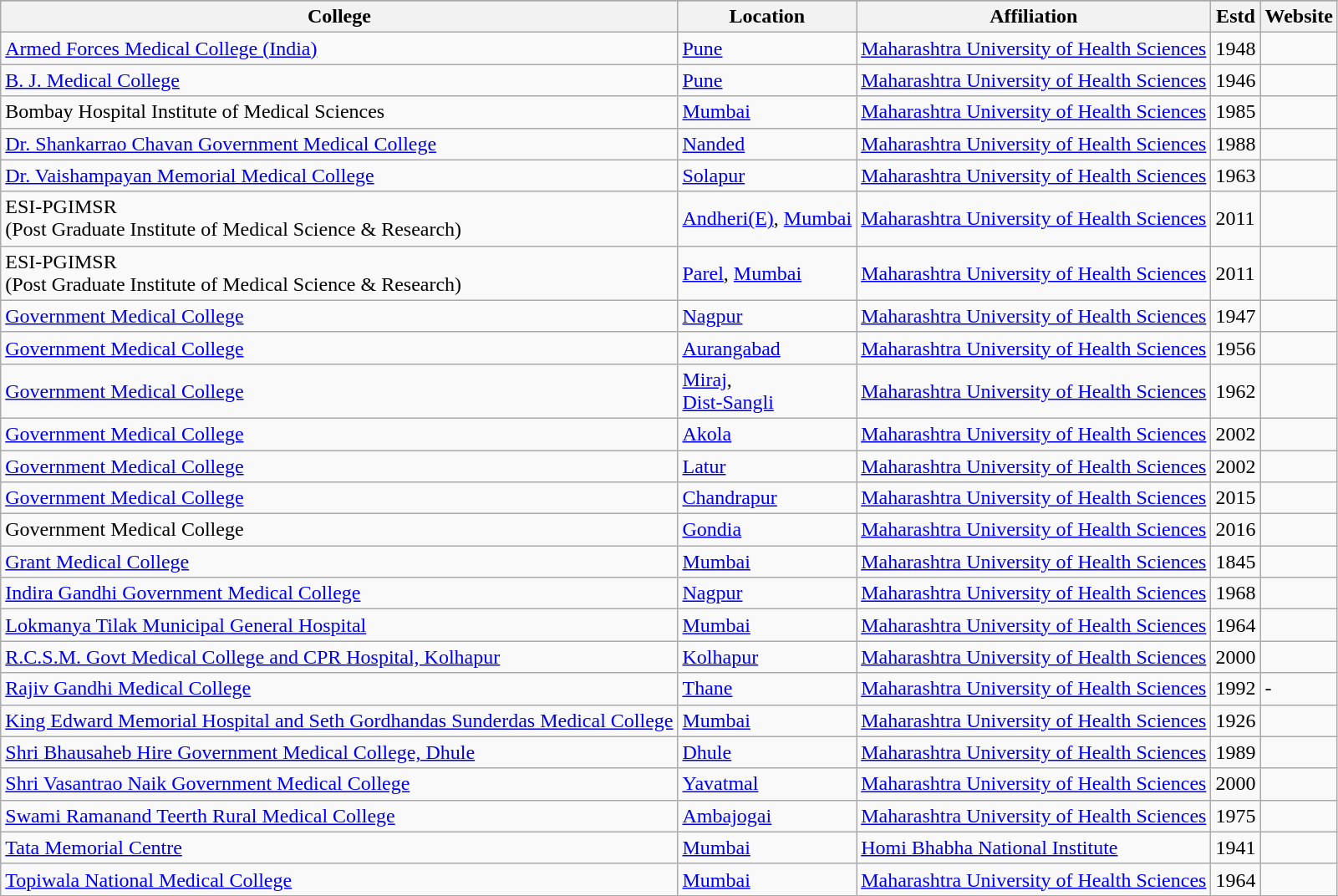<table class="wikitable sortable">
<tr>
</tr>
<tr>
<th>College</th>
<th>Location</th>
<th>Affiliation</th>
<th>Estd</th>
<th>Website</th>
</tr>
<tr>
<td><a href='#'>Armed Forces Medical College (India)</a></td>
<td><a href='#'>Pune</a></td>
<td><a href='#'>Maharashtra University of Health Sciences</a></td>
<td>1948</td>
<td></td>
</tr>
<tr>
<td><a href='#'>B. J. Medical College</a></td>
<td><a href='#'>Pune</a></td>
<td><a href='#'>Maharashtra University of Health Sciences</a></td>
<td>1946</td>
<td></td>
</tr>
<tr>
<td>Bombay Hospital Institute of Medical Sciences</td>
<td><a href='#'>Mumbai</a></td>
<td><a href='#'>Maharashtra University of Health Sciences</a></td>
<td>1985</td>
<td></td>
</tr>
<tr>
<td><a href='#'>Dr. Shankarrao Chavan Government Medical College</a></td>
<td><a href='#'>Nanded</a></td>
<td><a href='#'>Maharashtra University of Health Sciences</a></td>
<td>1988</td>
<td></td>
</tr>
<tr>
<td><a href='#'>Dr. Vaishampayan Memorial Medical College</a></td>
<td><a href='#'>Solapur</a></td>
<td><a href='#'>Maharashtra University of Health Sciences</a></td>
<td>1963</td>
<td></td>
</tr>
<tr>
<td>ESI-PGIMSR<br>(Post Graduate Institute of Medical Science & Research)</td>
<td><a href='#'>Andheri(E)</a>, <a href='#'>Mumbai</a></td>
<td><a href='#'>Maharashtra University of Health Sciences</a></td>
<td>2011</td>
<td></td>
</tr>
<tr>
<td>ESI-PGIMSR<br>(Post Graduate Institute of Medical Science & Research)</td>
<td><a href='#'>Parel</a>, <a href='#'>Mumbai</a></td>
<td><a href='#'>Maharashtra University of Health Sciences</a></td>
<td>2011</td>
<td></td>
</tr>
<tr>
<td><a href='#'>Government Medical College</a></td>
<td><a href='#'>Nagpur</a></td>
<td><a href='#'>Maharashtra University of Health Sciences</a></td>
<td>1947</td>
<td></td>
</tr>
<tr>
<td><a href='#'>Government Medical College</a></td>
<td><a href='#'>Aurangabad</a></td>
<td><a href='#'>Maharashtra University of Health Sciences</a></td>
<td>1956</td>
<td></td>
</tr>
<tr>
<td><a href='#'>Government Medical College</a></td>
<td><a href='#'>Miraj</a>,<br><a href='#'>Dist-Sangli</a></td>
<td><a href='#'>Maharashtra University of Health Sciences</a></td>
<td>1962</td>
<td></td>
</tr>
<tr>
<td><a href='#'>Government Medical College</a></td>
<td><a href='#'>Akola</a></td>
<td><a href='#'>Maharashtra University of Health Sciences</a></td>
<td>2002</td>
<td></td>
</tr>
<tr>
<td><a href='#'>Government Medical College</a></td>
<td><a href='#'>Latur</a></td>
<td><a href='#'>Maharashtra University of Health Sciences</a></td>
<td>2002</td>
<td></td>
</tr>
<tr>
<td><a href='#'>Government Medical College</a></td>
<td><a href='#'>Chandrapur</a></td>
<td><a href='#'>Maharashtra University of Health Sciences</a></td>
<td>2015</td>
<td></td>
</tr>
<tr>
<td>Government Medical College</td>
<td><a href='#'>Gondia</a></td>
<td><a href='#'>Maharashtra University of Health Sciences</a></td>
<td>2016</td>
<td></td>
</tr>
<tr>
<td><a href='#'>Grant Medical College</a></td>
<td><a href='#'>Mumbai</a></td>
<td><a href='#'>Maharashtra University of Health Sciences</a></td>
<td>1845</td>
<td></td>
</tr>
<tr>
<td><a href='#'>Indira Gandhi Government Medical College</a></td>
<td><a href='#'>Nagpur</a></td>
<td><a href='#'>Maharashtra University of Health Sciences</a></td>
<td>1968</td>
<td></td>
</tr>
<tr>
<td><a href='#'>Lokmanya Tilak Municipal General Hospital</a></td>
<td><a href='#'>Mumbai</a></td>
<td><a href='#'>Maharashtra University of Health Sciences</a></td>
<td>1964</td>
<td></td>
</tr>
<tr>
<td><a href='#'>R.C.S.M. Govt Medical College and CPR Hospital, Kolhapur</a></td>
<td><a href='#'>Kolhapur</a></td>
<td><a href='#'>Maharashtra University of Health Sciences</a></td>
<td>2000</td>
<td></td>
</tr>
<tr>
<td><a href='#'>Rajiv Gandhi Medical College</a></td>
<td><a href='#'>Thane</a></td>
<td><a href='#'>Maharashtra University of Health Sciences</a></td>
<td>1992</td>
<td>-</td>
</tr>
<tr>
<td><a href='#'>King Edward Memorial Hospital and Seth Gordhandas Sunderdas Medical College</a></td>
<td><a href='#'>Mumbai</a></td>
<td><a href='#'>Maharashtra University of Health Sciences</a></td>
<td>1926</td>
<td></td>
</tr>
<tr>
<td><a href='#'>Shri Bhausaheb Hire Government Medical College, Dhule</a></td>
<td><a href='#'>Dhule</a></td>
<td><a href='#'>Maharashtra University of Health Sciences</a></td>
<td>1989</td>
<td></td>
</tr>
<tr>
<td><a href='#'>Shri Vasantrao Naik Government Medical College</a></td>
<td><a href='#'>Yavatmal</a></td>
<td><a href='#'>Maharashtra University of Health Sciences</a></td>
<td>2000</td>
<td></td>
</tr>
<tr>
<td><a href='#'>Swami Ramanand Teerth Rural Medical College</a></td>
<td><a href='#'>Ambajogai</a></td>
<td><a href='#'>Maharashtra University of Health Sciences</a></td>
<td>1975</td>
<td></td>
</tr>
<tr>
<td><a href='#'>Tata Memorial Centre</a></td>
<td><a href='#'>Mumbai</a></td>
<td><a href='#'>Homi Bhabha National Institute</a></td>
<td>1941</td>
<td></td>
</tr>
<tr>
<td><a href='#'>Topiwala National Medical College</a></td>
<td><a href='#'>Mumbai</a></td>
<td><a href='#'>Maharashtra University of Health Sciences</a></td>
<td>1964</td>
<td></td>
</tr>
<tr>
</tr>
</table>
